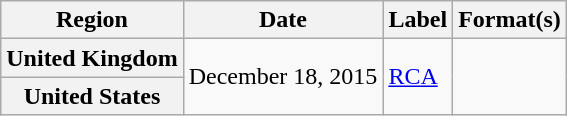<table class="wikitable plainrowheaders">
<tr>
<th scope="col">Region</th>
<th scope="col">Date</th>
<th scope="col">Label</th>
<th scope="col">Format(s)</th>
</tr>
<tr>
<th scope="row">United Kingdom</th>
<td rowspan="2">December 18, 2015</td>
<td rowspan="2"><a href='#'>RCA</a></td>
<td rowspan="2"></td>
</tr>
<tr>
<th scope="row">United States</th>
</tr>
</table>
